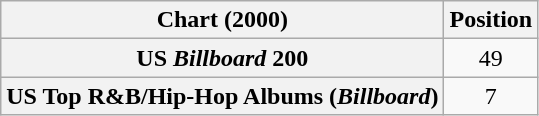<table class="wikitable sortable plainrowheaders" style="text-align:center">
<tr>
<th scope="col">Chart (2000)</th>
<th scope="col">Position</th>
</tr>
<tr>
<th scope="row">US <em>Billboard</em> 200</th>
<td>49</td>
</tr>
<tr>
<th scope="row">US Top R&B/Hip-Hop Albums (<em>Billboard</em>)</th>
<td>7</td>
</tr>
</table>
